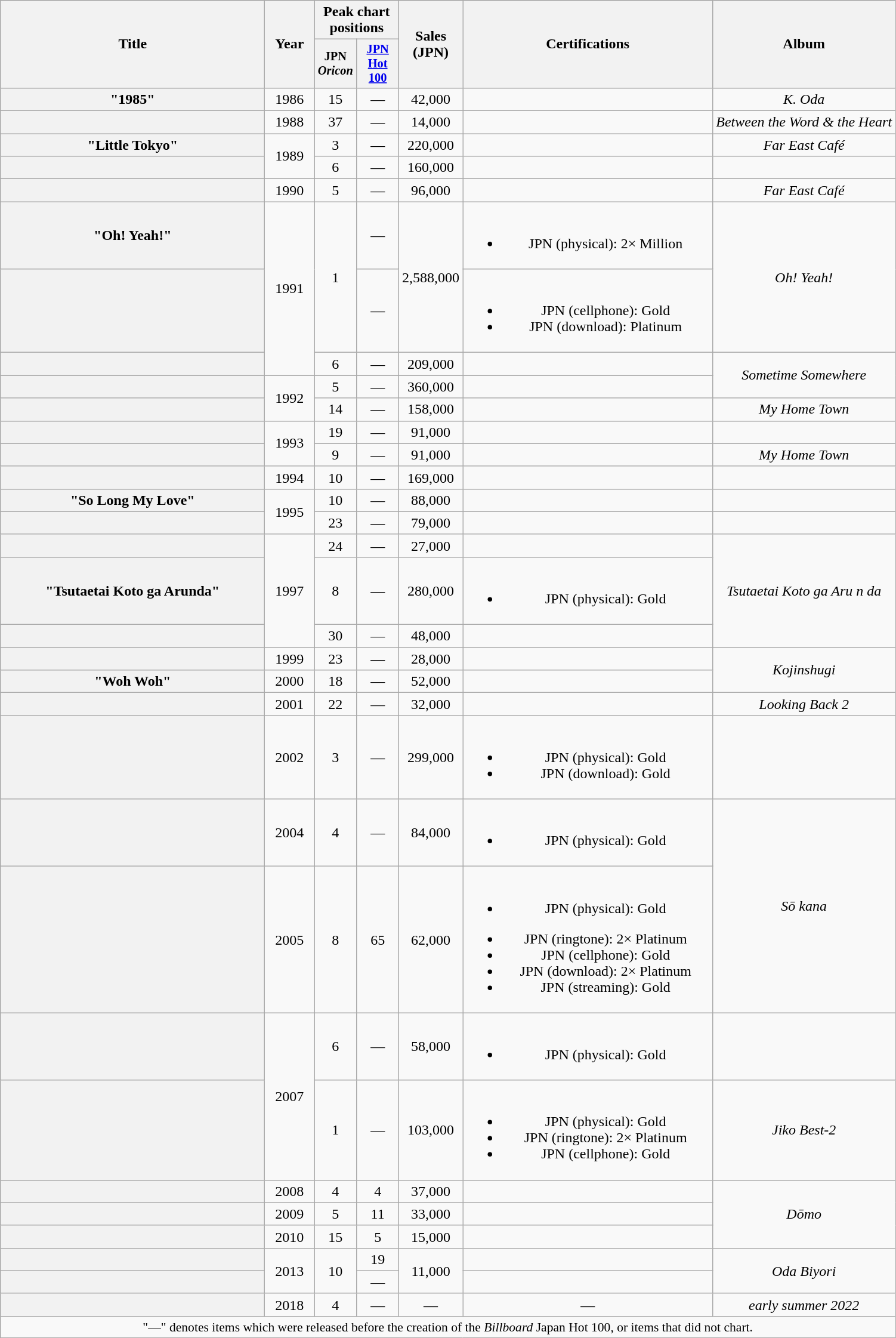<table class="wikitable plainrowheaders" style="text-align:center;">
<tr>
<th scope="col" rowspan="2" style="width:18em;">Title</th>
<th scope="col" rowspan="2" style="width:3em;">Year</th>
<th scope="col" colspan="2">Peak chart positions</th>
<th scope="col" rowspan="2">Sales<br>(JPN)<br></th>
<th scope="col" rowspan="2" style="width:17em;">Certifications</th>
<th scope="col" rowspan="2">Album</th>
</tr>
<tr>
<th style="width:3em;font-size:85%">JPN <em>Oricon</em><br></th>
<th style="width:3em;font-size:85%"><a href='#'>JPN Hot 100</a><br></th>
</tr>
<tr>
<th scope="row">"1985"</th>
<td>1986</td>
<td>15</td>
<td>—</td>
<td>42,000</td>
<td></td>
<td><em>K. Oda</em></td>
</tr>
<tr>
<th scope="row"></th>
<td>1988</td>
<td>37</td>
<td>—</td>
<td>14,000</td>
<td></td>
<td><em>Between the Word & the Heart</em></td>
</tr>
<tr>
<th scope="row">"Little Tokyo"</th>
<td rowspan="2">1989</td>
<td>3</td>
<td>—</td>
<td>220,000</td>
<td></td>
<td><em>Far East Café</em></td>
</tr>
<tr>
<th scope="row"></th>
<td>6</td>
<td>—</td>
<td>160,000</td>
<td></td>
<td></td>
</tr>
<tr>
<th scope="row"></th>
<td>1990</td>
<td>5</td>
<td>—</td>
<td>96,000</td>
<td></td>
<td><em>Far East Café</em></td>
</tr>
<tr>
<th scope="row">"Oh! Yeah!"</th>
<td rowspan="3">1991</td>
<td rowspan="2">1</td>
<td>—</td>
<td rowspan="2">2,588,000</td>
<td><br><ul><li>JPN <span>(physical)</span>: 2× Million</li></ul></td>
<td rowspan="2"><em>Oh! Yeah!</em></td>
</tr>
<tr>
<th scope="row"></th>
<td>—</td>
<td><br><ul><li>JPN <span>(cellphone)</span>: Gold</li><li>JPN <span>(download)</span>: Platinum</li></ul></td>
</tr>
<tr>
<th scope="row"></th>
<td>6</td>
<td>—</td>
<td>209,000</td>
<td></td>
<td rowspan="2"><em>Sometime Somewhere</em></td>
</tr>
<tr>
<th scope="row"></th>
<td rowspan="2">1992</td>
<td>5</td>
<td>—</td>
<td>360,000</td>
<td></td>
</tr>
<tr>
<th scope="row"></th>
<td>14</td>
<td>—</td>
<td>158,000</td>
<td></td>
<td><em>My Home Town</em></td>
</tr>
<tr>
<th scope="row"></th>
<td rowspan="2">1993</td>
<td>19</td>
<td>—</td>
<td>91,000</td>
<td></td>
<td></td>
</tr>
<tr>
<th scope="row"></th>
<td>9</td>
<td>—</td>
<td>91,000</td>
<td></td>
<td><em>My Home Town</em></td>
</tr>
<tr>
<th scope="row"></th>
<td>1994</td>
<td>10</td>
<td>—</td>
<td>169,000</td>
<td></td>
<td></td>
</tr>
<tr>
<th scope="row">"So Long My Love"</th>
<td rowspan="2">1995</td>
<td>10</td>
<td>—</td>
<td>88,000</td>
<td></td>
<td></td>
</tr>
<tr>
<th scope="row"></th>
<td>23</td>
<td>—</td>
<td>79,000</td>
<td></td>
<td></td>
</tr>
<tr>
<th scope="row"></th>
<td rowspan="3">1997</td>
<td>24</td>
<td>—</td>
<td>27,000</td>
<td></td>
<td rowspan="3"><em>Tsutaetai Koto ga Aru n da</em></td>
</tr>
<tr>
<th scope="row">"Tsutaetai Koto ga Arunda"</th>
<td>8</td>
<td>—</td>
<td>280,000</td>
<td><br><ul><li>JPN <span>(physical)</span>: Gold</li></ul></td>
</tr>
<tr>
<th scope="row"></th>
<td>30</td>
<td>—</td>
<td>48,000</td>
<td></td>
</tr>
<tr>
<th scope="row"></th>
<td>1999</td>
<td>23</td>
<td>—</td>
<td>28,000</td>
<td></td>
<td rowspan="2"><em>Kojinshugi</em></td>
</tr>
<tr>
<th scope="row">"Woh Woh"</th>
<td>2000</td>
<td>18</td>
<td>—</td>
<td>52,000</td>
<td></td>
</tr>
<tr>
<th scope="row"></th>
<td>2001</td>
<td>22</td>
<td>—</td>
<td>32,000</td>
<td></td>
<td><em>Looking Back 2</em></td>
</tr>
<tr>
<th scope="row"></th>
<td>2002</td>
<td>3</td>
<td>—</td>
<td>299,000</td>
<td><br><ul><li>JPN <span>(physical)</span>: Gold</li><li>JPN <span>(download)</span>: Gold</li></ul></td>
<td></td>
</tr>
<tr>
<th scope="row"></th>
<td>2004</td>
<td>4</td>
<td>—</td>
<td>84,000</td>
<td><br><ul><li>JPN <span>(physical)</span>: Gold</li></ul></td>
<td rowspan="2"><em>Sō kana</em></td>
</tr>
<tr>
<th scope="row"></th>
<td>2005</td>
<td>8</td>
<td>65</td>
<td>62,000</td>
<td><br><ul><li>JPN <span>(physical)</span>: Gold</li></ul><ul><li>JPN <span>(ringtone)</span>: 2× Platinum</li><li>JPN <span>(cellphone)</span>: Gold</li><li>JPN <span>(download)</span>: 2× Platinum</li><li>JPN <span>(streaming)</span>: Gold</li></ul></td>
</tr>
<tr>
<th scope="row"></th>
<td rowspan="2">2007</td>
<td>6</td>
<td>—</td>
<td>58,000</td>
<td><br><ul><li>JPN <span>(physical)</span>: Gold</li></ul></td>
<td></td>
</tr>
<tr>
<th scope="row"></th>
<td>1</td>
<td>—</td>
<td>103,000</td>
<td><br><ul><li>JPN <span>(physical)</span>: Gold</li><li>JPN <span>(ringtone)</span>: 2× Platinum</li><li>JPN <span>(cellphone)</span>: Gold</li></ul></td>
<td><em>Jiko Best-2</em></td>
</tr>
<tr>
<th scope="row"></th>
<td>2008</td>
<td>4</td>
<td>4</td>
<td>37,000</td>
<td></td>
<td rowspan="3"><em>Dōmo</em></td>
</tr>
<tr>
<th scope="row"></th>
<td>2009</td>
<td>5</td>
<td>11</td>
<td>33,000</td>
<td></td>
</tr>
<tr>
<th scope="row"></th>
<td>2010</td>
<td>15</td>
<td>5</td>
<td>15,000</td>
<td></td>
</tr>
<tr>
<th scope="row"></th>
<td rowspan="2">2013</td>
<td rowspan="2">10</td>
<td>19</td>
<td rowspan="2">11,000</td>
<td></td>
<td rowspan="2"><em>Oda Biyori</em></td>
</tr>
<tr>
<th scope="row"></th>
<td>—</td>
<td></td>
</tr>
<tr>
<th scope="row"></th>
<td rowspan="1">2018</td>
<td rowspan="1">4</td>
<td>—</td>
<td>—</td>
<td>—</td>
<td><em>early summer 2022</em></td>
</tr>
<tr>
<td colspan="7" align="center" style="font-size:90%;">"—" denotes items which were released before the creation of the <em>Billboard</em> Japan Hot 100, or items that did not chart.</td>
</tr>
</table>
